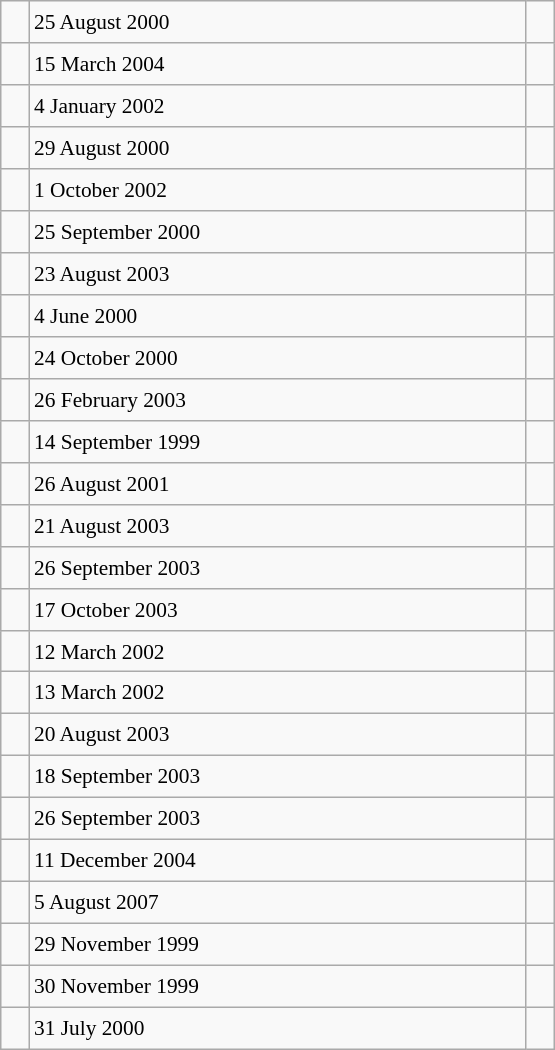<table class="wikitable" style="font-size: 89%; float: left; width: 26em; margin-right: 1em; height: 700px">
<tr>
<td></td>
<td>25 August 2000</td>
<td></td>
</tr>
<tr>
<td></td>
<td>15 March 2004</td>
<td></td>
</tr>
<tr>
<td></td>
<td>4 January 2002</td>
<td></td>
</tr>
<tr>
<td></td>
<td>29 August 2000</td>
<td></td>
</tr>
<tr>
<td></td>
<td>1 October 2002</td>
<td></td>
</tr>
<tr>
<td></td>
<td>25 September 2000</td>
<td></td>
</tr>
<tr>
<td></td>
<td>23 August 2003</td>
<td></td>
</tr>
<tr>
<td></td>
<td>4 June 2000</td>
<td></td>
</tr>
<tr>
<td></td>
<td>24 October 2000</td>
<td></td>
</tr>
<tr>
<td></td>
<td>26 February 2003</td>
<td></td>
</tr>
<tr>
<td></td>
<td>14 September 1999</td>
<td></td>
</tr>
<tr>
<td></td>
<td>26 August 2001</td>
<td></td>
</tr>
<tr>
<td></td>
<td>21 August 2003</td>
<td></td>
</tr>
<tr>
<td></td>
<td>26 September 2003</td>
<td></td>
</tr>
<tr>
<td></td>
<td>17 October 2003</td>
<td></td>
</tr>
<tr>
<td></td>
<td>12 March 2002</td>
<td></td>
</tr>
<tr>
<td></td>
<td>13 March 2002</td>
<td></td>
</tr>
<tr>
<td></td>
<td>20 August 2003</td>
<td></td>
</tr>
<tr>
<td></td>
<td>18 September 2003</td>
<td></td>
</tr>
<tr>
<td></td>
<td>26 September 2003</td>
<td></td>
</tr>
<tr>
<td></td>
<td>11 December 2004</td>
<td></td>
</tr>
<tr>
<td></td>
<td>5 August 2007</td>
<td></td>
</tr>
<tr>
<td></td>
<td>29 November 1999</td>
<td></td>
</tr>
<tr>
<td></td>
<td>30 November 1999</td>
<td></td>
</tr>
<tr>
<td></td>
<td>31 July 2000</td>
<td></td>
</tr>
</table>
